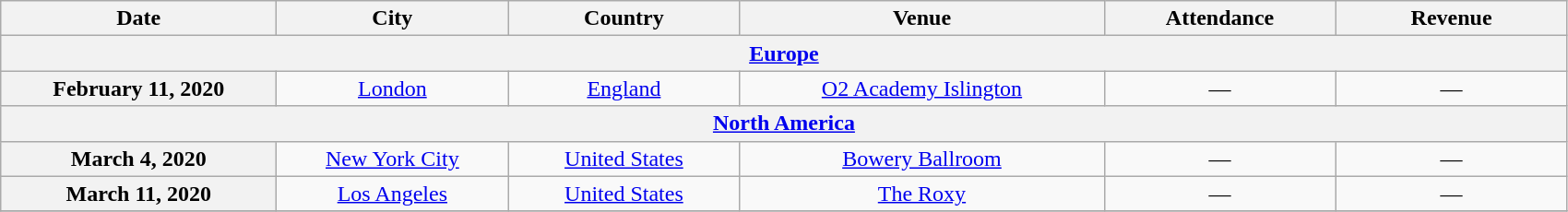<table class="wikitable plainrowheaders" style="text-align:center;">
<tr>
<th scope="col" style="width:12em;">Date</th>
<th scope="col" style="width:10em;">City</th>
<th scope="col" style="width:10em;">Country</th>
<th scope="col" style="width:16em;">Venue</th>
<th scope="col" style="width:10em;">Attendance</th>
<th scope="col" style="width:10em;">Revenue</th>
</tr>
<tr>
<th colspan="8"><strong><a href='#'>Europe</a></strong></th>
</tr>
<tr>
<th scope="row">February 11, 2020</th>
<td><a href='#'>London</a></td>
<td><a href='#'>England</a></td>
<td><a href='#'>O2 Academy Islington</a></td>
<td>—</td>
<td>—</td>
</tr>
<tr>
<th colspan="8"><strong><a href='#'>North America</a></strong></th>
</tr>
<tr>
<th scope="row">March 4, 2020</th>
<td><a href='#'>New York City</a></td>
<td><a href='#'>United States</a></td>
<td><a href='#'>Bowery Ballroom</a></td>
<td>—</td>
<td>—</td>
</tr>
<tr>
<th scope="row">March 11, 2020</th>
<td><a href='#'>Los Angeles</a></td>
<td><a href='#'>United States</a></td>
<td><a href='#'>The Roxy</a></td>
<td>—</td>
<td>—</td>
</tr>
<tr>
</tr>
</table>
